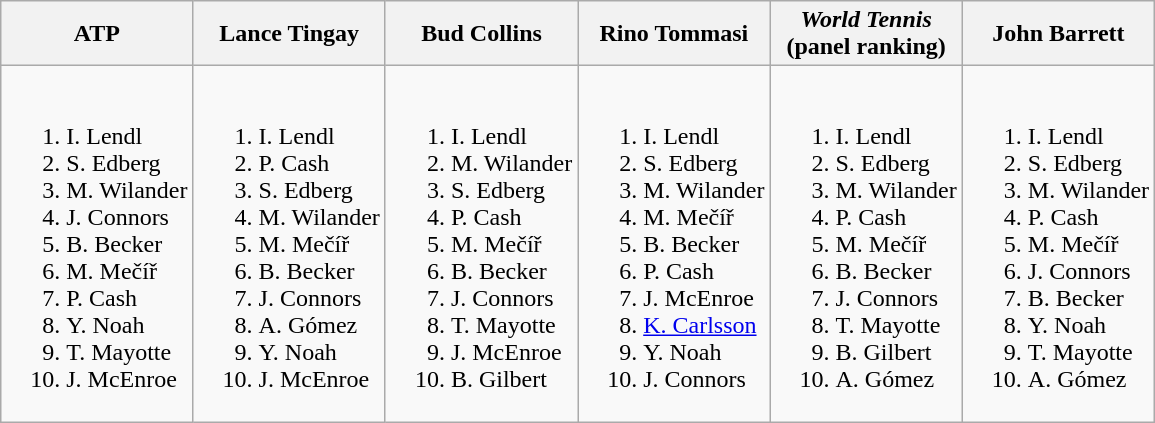<table class="wikitable">
<tr>
<th>ATP</th>
<th>Lance Tingay</th>
<th>Bud Collins</th>
<th>Rino Tommasi</th>
<th><em>World Tennis<br></em>(panel ranking)</th>
<th>John Barrett</th>
</tr>
<tr style="vertical-align: top;">
<td style="white-space: nowrap;"><br><ol><li> I. Lendl</li><li> S. Edberg</li><li> M. Wilander</li><li> J. Connors</li><li> B. Becker</li><li> M. Mečíř</li><li> P. Cash</li><li> Y. Noah</li><li> T. Mayotte</li><li> J. McEnroe</li></ol></td>
<td style="white-space: nowrap;"><br><ol><li> I. Lendl</li><li> P. Cash</li><li> S. Edberg</li><li> M. Wilander</li><li> M. Mečíř</li><li> B. Becker</li><li> J. Connors</li><li> A. Gómez</li><li> Y. Noah</li><li> J. McEnroe</li></ol></td>
<td style="white-space: nowrap;"><br><ol><li> I. Lendl</li><li> M. Wilander</li><li> S. Edberg</li><li> P. Cash</li><li> M. Mečíř</li><li> B. Becker</li><li> J. Connors</li><li> T. Mayotte</li><li> J. McEnroe</li><li> B. Gilbert</li></ol></td>
<td style="white-space: nowrap;"><br><ol><li> I. Lendl</li><li> S. Edberg</li><li> M. Wilander</li><li> M. Mečíř</li><li> B. Becker</li><li> P. Cash</li><li> J. McEnroe</li><li> <a href='#'>K. Carlsson</a></li><li> Y. Noah</li><li> J. Connors</li></ol></td>
<td style="white-space: nowrap;"><br><ol><li> I. Lendl</li><li> S. Edberg</li><li> M. Wilander</li><li> P. Cash</li><li> M. Mečíř</li><li> B. Becker</li><li> J. Connors</li><li> T. Mayotte</li><li> B. Gilbert</li><li> A. Gómez</li></ol></td>
<td style="white-space: nowrap;"><br><ol><li> I. Lendl</li><li> S. Edberg</li><li> M. Wilander</li><li> P. Cash</li><li> M. Mečíř</li><li> J. Connors</li><li> B. Becker</li><li> Y. Noah</li><li> T. Mayotte</li><li> A. Gómez</li></ol></td>
</tr>
</table>
